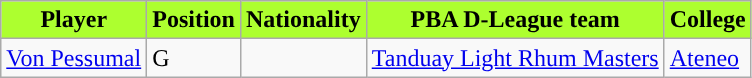<table class="wikitable sortable sortable">
<tr>
<th style="background:#ADFF2F; color:#000000; ">Player</th>
<th style="background:#ADFF2F; color:#000000; ">Position</th>
<th style="background:#ADFF2F; color:#000000; ">Nationality</th>
<th style="background:#ADFF2F; color:#000000; ">PBA D-League team</th>
<th style="background:#ADFF2F; color:#000000; ">College</th>
</tr>
<tr>
<td><a href='#'>Von Pessumal</a></td>
<td>G</td>
<td></td>
<td><a href='#'>Tanduay Light Rhum Masters</a></td>
<td><a href='#'>Ateneo</a></td>
</tr>
</table>
